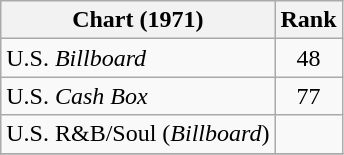<table class="wikitable sortable">
<tr>
<th align="left">Chart (1971)</th>
<th style="text-align:center;">Rank</th>
</tr>
<tr>
<td>U.S. <em>Billboard</em></td>
<td style="text-align:center;">48</td>
</tr>
<tr>
<td>U.S. <em>Cash Box</em></td>
<td style="text-align:center;">77</td>
</tr>
<tr>
<td>U.S. R&B/Soul (<em>Billboard</em>)</td>
<td></td>
</tr>
<tr>
</tr>
</table>
